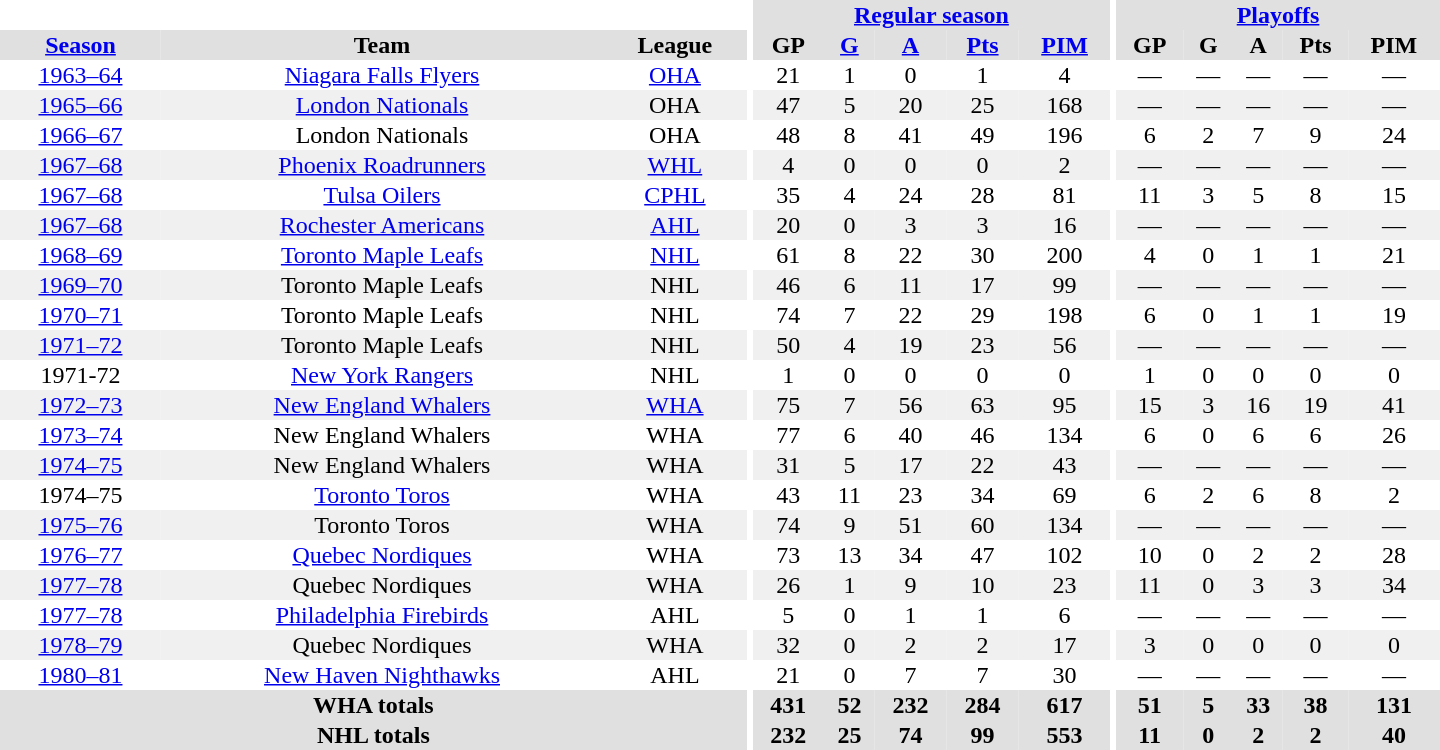<table border="0" cellpadding="1" cellspacing="0" style="text-align:center; width:60em">
<tr bgcolor="#e0e0e0">
<th colspan="3" bgcolor="#ffffff"></th>
<th rowspan="100" bgcolor="#ffffff"></th>
<th colspan="5"><a href='#'>Regular season</a></th>
<th rowspan="100" bgcolor="#ffffff"></th>
<th colspan="5"><a href='#'>Playoffs</a></th>
</tr>
<tr bgcolor="#e0e0e0">
<th><a href='#'>Season</a></th>
<th>Team</th>
<th>League</th>
<th>GP</th>
<th><a href='#'>G</a></th>
<th><a href='#'>A</a></th>
<th><a href='#'>Pts</a></th>
<th><a href='#'>PIM</a></th>
<th>GP</th>
<th>G</th>
<th>A</th>
<th>Pts</th>
<th>PIM</th>
</tr>
<tr>
<td><a href='#'>1963–64</a></td>
<td><a href='#'>Niagara Falls Flyers</a></td>
<td><a href='#'>OHA</a></td>
<td>21</td>
<td>1</td>
<td>0</td>
<td>1</td>
<td>4</td>
<td>—</td>
<td>—</td>
<td>—</td>
<td>—</td>
<td>—</td>
</tr>
<tr bgcolor="#f0f0f0">
<td><a href='#'>1965–66</a></td>
<td><a href='#'>London Nationals</a></td>
<td>OHA</td>
<td>47</td>
<td>5</td>
<td>20</td>
<td>25</td>
<td>168</td>
<td>—</td>
<td>—</td>
<td>—</td>
<td>—</td>
<td>—</td>
</tr>
<tr>
<td><a href='#'>1966–67</a></td>
<td>London Nationals</td>
<td>OHA</td>
<td>48</td>
<td>8</td>
<td>41</td>
<td>49</td>
<td>196</td>
<td>6</td>
<td>2</td>
<td>7</td>
<td>9</td>
<td>24</td>
</tr>
<tr bgcolor="#f0f0f0">
<td><a href='#'>1967–68</a></td>
<td><a href='#'>Phoenix Roadrunners</a></td>
<td><a href='#'>WHL</a></td>
<td>4</td>
<td>0</td>
<td>0</td>
<td>0</td>
<td>2</td>
<td>—</td>
<td>—</td>
<td>—</td>
<td>—</td>
<td>—</td>
</tr>
<tr>
<td><a href='#'>1967–68</a></td>
<td><a href='#'>Tulsa Oilers</a></td>
<td><a href='#'>CPHL</a></td>
<td>35</td>
<td>4</td>
<td>24</td>
<td>28</td>
<td>81</td>
<td>11</td>
<td>3</td>
<td>5</td>
<td>8</td>
<td>15</td>
</tr>
<tr bgcolor="#f0f0f0">
<td><a href='#'>1967–68</a></td>
<td><a href='#'>Rochester Americans</a></td>
<td><a href='#'>AHL</a></td>
<td>20</td>
<td>0</td>
<td>3</td>
<td>3</td>
<td>16</td>
<td>—</td>
<td>—</td>
<td>—</td>
<td>—</td>
<td>—</td>
</tr>
<tr>
<td><a href='#'>1968–69</a></td>
<td><a href='#'>Toronto Maple Leafs</a></td>
<td><a href='#'>NHL</a></td>
<td>61</td>
<td>8</td>
<td>22</td>
<td>30</td>
<td>200</td>
<td>4</td>
<td>0</td>
<td>1</td>
<td>1</td>
<td>21</td>
</tr>
<tr bgcolor="#f0f0f0">
<td><a href='#'>1969–70</a></td>
<td>Toronto Maple Leafs</td>
<td>NHL</td>
<td>46</td>
<td>6</td>
<td>11</td>
<td>17</td>
<td>99</td>
<td>—</td>
<td>—</td>
<td>—</td>
<td>—</td>
<td>—</td>
</tr>
<tr>
<td><a href='#'>1970–71</a></td>
<td>Toronto Maple Leafs</td>
<td>NHL</td>
<td>74</td>
<td>7</td>
<td>22</td>
<td>29</td>
<td>198</td>
<td>6</td>
<td>0</td>
<td>1</td>
<td>1</td>
<td>19</td>
</tr>
<tr bgcolor="#f0f0f0">
<td><a href='#'>1971–72</a></td>
<td>Toronto Maple Leafs</td>
<td>NHL</td>
<td>50</td>
<td>4</td>
<td>19</td>
<td>23</td>
<td>56</td>
<td>—</td>
<td>—</td>
<td>—</td>
<td>—</td>
<td>—</td>
</tr>
<tr>
<td>1971-72</td>
<td><a href='#'>New York Rangers</a></td>
<td>NHL</td>
<td>1</td>
<td>0</td>
<td>0</td>
<td>0</td>
<td>0</td>
<td>1</td>
<td>0</td>
<td>0</td>
<td>0</td>
<td>0</td>
</tr>
<tr bgcolor="#f0f0f0">
<td><a href='#'>1972–73</a></td>
<td><a href='#'>New England Whalers</a></td>
<td><a href='#'>WHA</a></td>
<td>75</td>
<td>7</td>
<td>56</td>
<td>63</td>
<td>95</td>
<td>15</td>
<td>3</td>
<td>16</td>
<td>19</td>
<td>41</td>
</tr>
<tr>
<td><a href='#'>1973–74</a></td>
<td>New England Whalers</td>
<td>WHA</td>
<td>77</td>
<td>6</td>
<td>40</td>
<td>46</td>
<td>134</td>
<td>6</td>
<td>0</td>
<td>6</td>
<td>6</td>
<td>26</td>
</tr>
<tr bgcolor="#f0f0f0">
<td><a href='#'>1974–75</a></td>
<td>New England Whalers</td>
<td>WHA</td>
<td>31</td>
<td>5</td>
<td>17</td>
<td>22</td>
<td>43</td>
<td>—</td>
<td>—</td>
<td>—</td>
<td>—</td>
<td>—</td>
</tr>
<tr>
<td>1974–75</td>
<td><a href='#'>Toronto Toros</a></td>
<td>WHA</td>
<td>43</td>
<td>11</td>
<td>23</td>
<td>34</td>
<td>69</td>
<td>6</td>
<td>2</td>
<td>6</td>
<td>8</td>
<td>2</td>
</tr>
<tr bgcolor="#f0f0f0">
<td><a href='#'>1975–76</a></td>
<td>Toronto Toros</td>
<td>WHA</td>
<td>74</td>
<td>9</td>
<td>51</td>
<td>60</td>
<td>134</td>
<td>—</td>
<td>—</td>
<td>—</td>
<td>—</td>
<td>—</td>
</tr>
<tr>
<td><a href='#'>1976–77</a></td>
<td><a href='#'>Quebec Nordiques</a></td>
<td>WHA</td>
<td>73</td>
<td>13</td>
<td>34</td>
<td>47</td>
<td>102</td>
<td>10</td>
<td>0</td>
<td>2</td>
<td>2</td>
<td>28</td>
</tr>
<tr bgcolor="#f0f0f0">
<td><a href='#'>1977–78</a></td>
<td>Quebec Nordiques</td>
<td>WHA</td>
<td>26</td>
<td>1</td>
<td>9</td>
<td>10</td>
<td>23</td>
<td>11</td>
<td>0</td>
<td>3</td>
<td>3</td>
<td>34</td>
</tr>
<tr>
<td><a href='#'>1977–78</a></td>
<td><a href='#'>Philadelphia Firebirds</a></td>
<td>AHL</td>
<td>5</td>
<td>0</td>
<td>1</td>
<td>1</td>
<td>6</td>
<td>—</td>
<td>—</td>
<td>—</td>
<td>—</td>
<td>—</td>
</tr>
<tr bgcolor="#f0f0f0">
<td><a href='#'>1978–79</a></td>
<td>Quebec Nordiques</td>
<td>WHA</td>
<td>32</td>
<td>0</td>
<td>2</td>
<td>2</td>
<td>17</td>
<td>3</td>
<td>0</td>
<td>0</td>
<td>0</td>
<td>0</td>
</tr>
<tr>
<td><a href='#'>1980–81</a></td>
<td><a href='#'>New Haven Nighthawks</a></td>
<td>AHL</td>
<td>21</td>
<td>0</td>
<td>7</td>
<td>7</td>
<td>30</td>
<td>—</td>
<td>—</td>
<td>—</td>
<td>—</td>
<td>—</td>
</tr>
<tr bgcolor="#e0e0e0">
<th colspan="3">WHA totals</th>
<th>431</th>
<th>52</th>
<th>232</th>
<th>284</th>
<th>617</th>
<th>51</th>
<th>5</th>
<th>33</th>
<th>38</th>
<th>131</th>
</tr>
<tr bgcolor="#e0e0e0">
<th colspan="3">NHL totals</th>
<th>232</th>
<th>25</th>
<th>74</th>
<th>99</th>
<th>553</th>
<th>11</th>
<th>0</th>
<th>2</th>
<th>2</th>
<th>40</th>
</tr>
</table>
